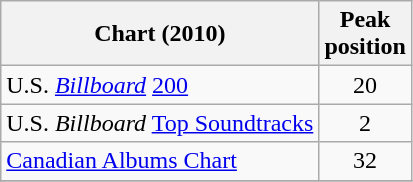<table class="wikitable">
<tr>
<th>Chart (2010)</th>
<th>Peak<br>position</th>
</tr>
<tr>
<td>U.S. <em><a href='#'>Billboard</a></em> <a href='#'>200</a></td>
<td align="center">20</td>
</tr>
<tr>
<td>U.S. <em>Billboard</em> <a href='#'>Top Soundtracks</a></td>
<td align="center">2</td>
</tr>
<tr>
<td><a href='#'>Canadian Albums Chart</a></td>
<td align="center">32</td>
</tr>
<tr>
</tr>
</table>
